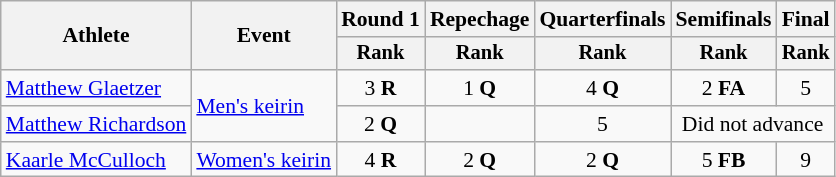<table class=wikitable style=font-size:90%;text-align:center>
<tr>
<th rowspan=2>Athlete</th>
<th rowspan=2>Event</th>
<th>Round 1</th>
<th>Repechage</th>
<th>Quarterfinals</th>
<th>Semifinals</th>
<th>Final</th>
</tr>
<tr style=font-size:95%>
<th>Rank</th>
<th>Rank</th>
<th>Rank</th>
<th>Rank</th>
<th>Rank</th>
</tr>
<tr>
<td align=left><a href='#'>Matthew Glaetzer</a></td>
<td align=left rowspan=2><a href='#'>Men's keirin</a></td>
<td>3 <strong>R</strong></td>
<td>1 <strong>Q</strong></td>
<td>4 <strong>Q</strong></td>
<td>2 <strong>FA</strong></td>
<td>5</td>
</tr>
<tr>
<td align=left><a href='#'>Matthew Richardson</a></td>
<td>2 <strong>Q</strong></td>
<td></td>
<td>5</td>
<td colspan=2>Did not advance</td>
</tr>
<tr>
<td align=left><a href='#'>Kaarle McCulloch</a></td>
<td align=left><a href='#'>Women's keirin</a></td>
<td>4 <strong>R</strong></td>
<td>2 <strong>Q</strong></td>
<td>2 <strong>Q</strong></td>
<td>5 <strong>FB</strong></td>
<td>9</td>
</tr>
</table>
